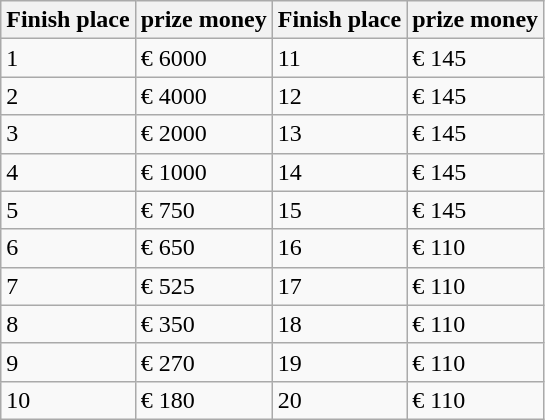<table class="wikitable">
<tr>
<th>Finish place</th>
<th>prize money</th>
<th>Finish place</th>
<th>prize money</th>
</tr>
<tr>
<td>1</td>
<td>€ 6000</td>
<td>11</td>
<td>€ 145</td>
</tr>
<tr>
<td>2</td>
<td>€ 4000</td>
<td>12</td>
<td>€ 145</td>
</tr>
<tr>
<td>3</td>
<td>€ 2000</td>
<td>13</td>
<td>€ 145</td>
</tr>
<tr>
<td>4</td>
<td>€ 1000</td>
<td>14</td>
<td>€ 145</td>
</tr>
<tr>
<td>5</td>
<td>€ 750</td>
<td>15</td>
<td>€ 145</td>
</tr>
<tr>
<td>6</td>
<td>€ 650</td>
<td>16</td>
<td>€ 110</td>
</tr>
<tr>
<td>7</td>
<td>€ 525</td>
<td>17</td>
<td>€ 110</td>
</tr>
<tr>
<td>8</td>
<td>€ 350</td>
<td>18</td>
<td>€ 110</td>
</tr>
<tr>
<td>9</td>
<td>€ 270</td>
<td>19</td>
<td>€ 110</td>
</tr>
<tr>
<td>10</td>
<td>€ 180</td>
<td>20</td>
<td>€ 110</td>
</tr>
</table>
